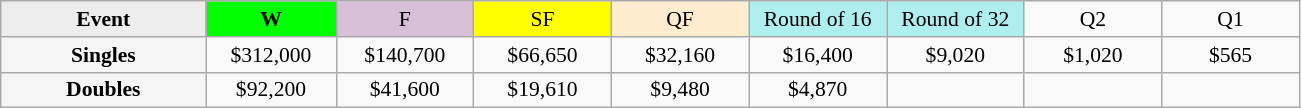<table class=wikitable style=font-size:90%;text-align:center>
<tr>
<td width=130 bgcolor=ededed><strong>Event</strong></td>
<td width=80 bgcolor=lime><strong>W</strong></td>
<td width=85 bgcolor=thistle>F</td>
<td width=85 bgcolor=ffff00>SF</td>
<td width=85 bgcolor=ffebcd>QF</td>
<td width=85 bgcolor=afeeee>Round of 16</td>
<td width=85 bgcolor=afeeee>Round of 32</td>
<td width=85>Q2</td>
<td width=85>Q1</td>
</tr>
<tr>
<th style=background:#f5f5f5>Singles</th>
<td>$312,000</td>
<td>$140,700</td>
<td>$66,650</td>
<td>$32,160</td>
<td>$16,400</td>
<td>$9,020</td>
<td>$1,020</td>
<td>$565</td>
</tr>
<tr>
<th style=background:#f5f5f5>Doubles</th>
<td>$92,200</td>
<td>$41,600</td>
<td>$19,610</td>
<td>$9,480</td>
<td>$4,870</td>
<td></td>
<td></td>
<td></td>
</tr>
</table>
